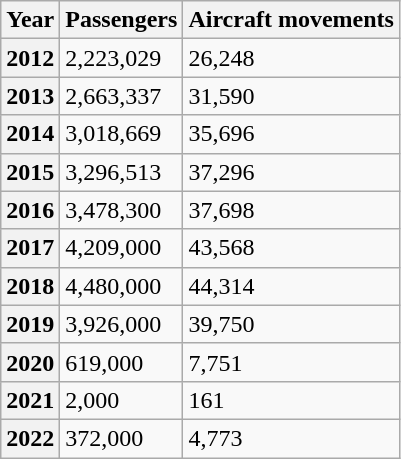<table class="wikitable">
<tr>
<th>Year</th>
<th>Passengers</th>
<th>Aircraft movements</th>
</tr>
<tr>
<th>2012</th>
<td>2,223,029</td>
<td>26,248</td>
</tr>
<tr>
<th>2013</th>
<td>2,663,337</td>
<td>31,590</td>
</tr>
<tr>
<th>2014</th>
<td>3,018,669</td>
<td>35,696</td>
</tr>
<tr>
<th>2015</th>
<td>3,296,513</td>
<td>37,296</td>
</tr>
<tr>
<th>2016</th>
<td>3,478,300</td>
<td>37,698</td>
</tr>
<tr>
<th>2017</th>
<td>4,209,000</td>
<td>43,568</td>
</tr>
<tr>
<th>2018</th>
<td>4,480,000</td>
<td>44,314</td>
</tr>
<tr>
<th>2019</th>
<td>3,926,000</td>
<td>39,750</td>
</tr>
<tr>
<th>2020</th>
<td>619,000</td>
<td>7,751</td>
</tr>
<tr>
<th>2021</th>
<td>2,000</td>
<td>161</td>
</tr>
<tr>
<th>2022</th>
<td>372,000</td>
<td>4,773</td>
</tr>
</table>
